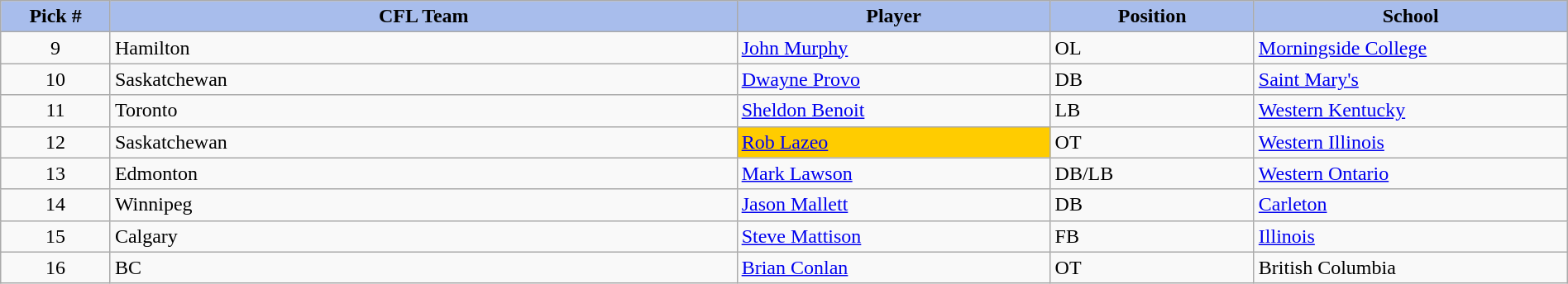<table class="wikitable" style="width: 100%">
<tr>
<th style="background:#A8BDEC;" width=7%>Pick #</th>
<th width=40% style="background:#A8BDEC;">CFL Team</th>
<th width=20% style="background:#A8BDEC;">Player</th>
<th width=13% style="background:#A8BDEC;">Position</th>
<th width=20% style="background:#A8BDEC;">School</th>
</tr>
<tr>
<td align=center>9</td>
<td>Hamilton</td>
<td><a href='#'>John Murphy</a></td>
<td>OL</td>
<td><a href='#'>Morningside College</a></td>
</tr>
<tr>
<td align=center>10</td>
<td>Saskatchewan</td>
<td><a href='#'>Dwayne Provo</a></td>
<td>DB</td>
<td><a href='#'>Saint Mary's</a></td>
</tr>
<tr>
<td align=center>11</td>
<td>Toronto</td>
<td><a href='#'>Sheldon Benoit</a></td>
<td>LB</td>
<td><a href='#'>Western Kentucky</a></td>
</tr>
<tr>
<td align=center>12</td>
<td>Saskatchewan</td>
<td bgcolor="#FFCC00"><a href='#'>Rob Lazeo</a></td>
<td>OT</td>
<td><a href='#'>Western Illinois</a></td>
</tr>
<tr>
<td align=center>13</td>
<td>Edmonton</td>
<td><a href='#'>Mark Lawson</a></td>
<td>DB/LB</td>
<td><a href='#'>Western Ontario</a></td>
</tr>
<tr>
<td align=center>14</td>
<td>Winnipeg</td>
<td><a href='#'>Jason Mallett</a></td>
<td>DB</td>
<td><a href='#'>Carleton</a></td>
</tr>
<tr>
<td align=center>15</td>
<td>Calgary</td>
<td><a href='#'>Steve Mattison</a></td>
<td>FB</td>
<td><a href='#'>Illinois</a></td>
</tr>
<tr>
<td align=center>16</td>
<td>BC</td>
<td><a href='#'>Brian Conlan</a></td>
<td>OT</td>
<td>British Columbia</td>
</tr>
</table>
